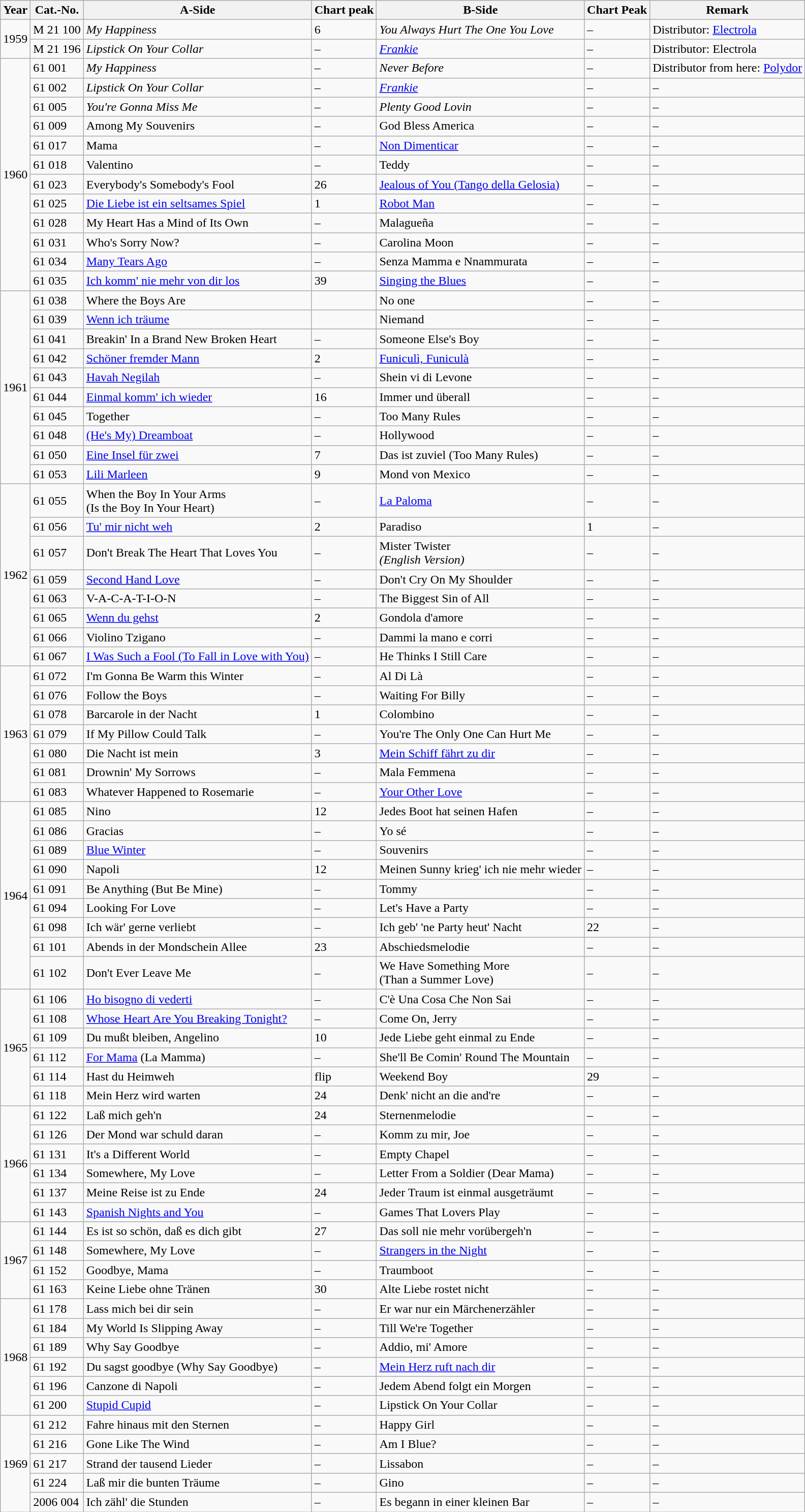<table class="wikitable">
<tr>
<th>Year</th>
<th>Cat.-No.</th>
<th>A-Side</th>
<th>Chart peak</th>
<th>B-Side</th>
<th>Chart Peak</th>
<th>Remark</th>
</tr>
<tr>
<td rowspan="2">1959</td>
<td>M 21 100</td>
<td><em>My Happiness</em></td>
<td>6</td>
<td><em>You Always Hurt The One You Love</em></td>
<td>–</td>
<td>Distributor: <a href='#'>Electrola</a></td>
</tr>
<tr>
<td>M 21 196</td>
<td><em>Lipstick On Your Collar</em></td>
<td>–</td>
<td><em><a href='#'>Frankie</a></em></td>
<td>–</td>
<td>Distributor: Electrola</td>
</tr>
<tr>
<td rowspan="12">1960</td>
<td>61 001</td>
<td><em>My Happiness</em></td>
<td>–</td>
<td><em>Never Before</em></td>
<td>–</td>
<td>Distributor from here: <a href='#'>Polydor</a></td>
</tr>
<tr>
<td>61 002</td>
<td><em>Lipstick On Your Collar</em></td>
<td>–</td>
<td><em><a href='#'>Frankie</a></em></td>
<td>–</td>
<td>–</td>
</tr>
<tr>
<td>61 005</td>
<td><em>You're Gonna Miss Me</em></td>
<td>–</td>
<td><em>Plenty Good Lovin<strong></td>
<td>–</td>
<td>–</td>
</tr>
<tr>
<td>61 009</td>
<td></em>Among My Souvenirs<em></td>
<td>–</td>
<td></em>God Bless America<em></td>
<td>–</td>
<td>–</td>
</tr>
<tr>
<td>61 017</td>
<td></em>Mama<em></td>
<td>–</td>
<td></em><a href='#'>Non Dimenticar</a><em></td>
<td>–</td>
<td>–</td>
</tr>
<tr>
<td>61 018</td>
<td></em>Valentino<em></td>
<td>–</td>
<td></em>Teddy<em></td>
<td>–</td>
<td>–</td>
</tr>
<tr>
<td>61 023</td>
<td></em>Everybody's Somebody's Fool<em></td>
<td>26</td>
<td></em><a href='#'>Jealous of You (Tango della Gelosia)</a><em></td>
<td>–</td>
<td>–</td>
</tr>
<tr>
<td>61 025</td>
<td></em><a href='#'>Die Liebe ist ein seltsames Spiel</a><em></td>
<td>1</td>
<td></em><a href='#'>Robot Man</a><em></td>
<td>–</td>
<td>–</td>
</tr>
<tr>
<td>61 028</td>
<td></em>My Heart Has a Mind of Its Own<em></td>
<td>–</td>
<td></em>Malagueña<em></td>
<td>–</td>
<td>–</td>
</tr>
<tr>
<td>61 031</td>
<td></em>Who's Sorry Now?<em></td>
<td>–</td>
<td></em>Carolina Moon<em></td>
<td>–</td>
<td>–</td>
</tr>
<tr>
<td>61 034</td>
<td></em><a href='#'>Many Tears Ago</a><em></td>
<td>–</td>
<td></em>Senza Mamma e Nnammurata<em></td>
<td>–</td>
<td>–</td>
</tr>
<tr>
<td>61 035</td>
<td></em><a href='#'>Ich komm' nie mehr von dir los</a><em></td>
<td>39</td>
<td></em><a href='#'>Singing the Blues</a><em></td>
<td>–</td>
<td>–</td>
</tr>
<tr>
<td rowspan="10">1961</td>
<td>61 038</td>
<td></em>Where the Boys Are<em></td>
<td></td>
<td></em>No one<em></td>
<td>–</td>
<td>–</td>
</tr>
<tr>
<td>61 039</td>
<td></em><a href='#'>Wenn ich träume</a><em></td>
<td></td>
<td></em>Niemand<em></td>
<td>–</td>
<td>–</td>
</tr>
<tr>
<td>61 041</td>
<td></em>Breakin' In a Brand New Broken Heart<em></td>
<td>–</td>
<td></em>Someone Else's Boy<em></td>
<td>–</td>
<td>–</td>
</tr>
<tr>
<td>61 042</td>
<td></em><a href='#'>Schöner fremder Mann</a><em></td>
<td>2</td>
<td></em><a href='#'>Funiculì, Funiculà</a><em></td>
<td>–</td>
<td>–</td>
</tr>
<tr>
<td>61 043</td>
<td></em><a href='#'>Havah Negilah</a><em></td>
<td>–</td>
<td></em>Shein vi di Levone<em></td>
<td>–</td>
<td>–</td>
</tr>
<tr>
<td>61 044</td>
<td></em><a href='#'>Einmal komm' ich wieder</a><em></td>
<td>16</td>
<td></em>Immer und überall<em></td>
<td>–</td>
<td>–</td>
</tr>
<tr>
<td>61 045</td>
<td></em>Together<em></td>
<td>–</td>
<td></em>Too Many Rules<em></td>
<td>–</td>
<td>–</td>
</tr>
<tr>
<td>61 048</td>
<td></em><a href='#'>(He's My) Dreamboat</a><em></td>
<td>–</td>
<td></em>Hollywood<em></td>
<td>–</td>
<td>–</td>
</tr>
<tr>
<td>61 050</td>
<td></em><a href='#'>Eine Insel für zwei</a><em></td>
<td>7</td>
<td></em>Das ist zuviel (Too Many Rules)<em></td>
<td>–</td>
<td>–</td>
</tr>
<tr>
<td>61 053</td>
<td></em><a href='#'>Lili Marleen</a><em></td>
<td>9</td>
<td></em>Mond von Mexico<em></td>
<td>–</td>
<td>–</td>
</tr>
<tr>
<td rowspan="8">1962</td>
<td>61 055</td>
<td></em>When the Boy In Your Arms<br>(Is the Boy In Your Heart)<em></td>
<td>–</td>
<td></em><a href='#'>La Paloma</a><em></td>
<td>–</td>
<td>–</td>
</tr>
<tr>
<td>61 056</td>
<td></em><a href='#'>Tu' mir nicht weh</a><em></td>
<td>2</td>
<td></em>Paradiso<em></td>
<td>1</td>
<td>–</td>
</tr>
<tr>
<td>61 057</td>
<td></em>Don't Break The Heart That Loves You<em></td>
<td>–</td>
<td></em>Mister Twister<em><br>(English Version)</td>
<td>–</td>
<td>–</td>
</tr>
<tr>
<td>61 059</td>
<td></em><a href='#'>Second Hand Love</a><em></td>
<td>–</td>
<td></em>Don't Cry On My Shoulder<em></td>
<td>–</td>
<td>–</td>
</tr>
<tr>
<td>61 063</td>
<td></em>V-A-C-A-T-I-O-N<em></td>
<td>–</td>
<td></em>The Biggest Sin of All<em></td>
<td>–</td>
<td>–</td>
</tr>
<tr>
<td>61 065</td>
<td></em><a href='#'>Wenn du gehst</a><em></td>
<td>2</td>
<td></em>Gondola d'amore<em></td>
<td>–</td>
<td>–</td>
</tr>
<tr>
<td>61 066</td>
<td></em>Violino Tzigano<em></td>
<td>–</td>
<td></em>Dammi la mano e corri<em></td>
<td>–</td>
<td>–</td>
</tr>
<tr>
<td>61 067</td>
<td></em><a href='#'>I Was Such a Fool (To Fall in Love with You)</a><em></td>
<td>–</td>
<td></em>He Thinks I Still Care<em></td>
<td>–</td>
<td>–</td>
</tr>
<tr>
<td rowspan="7">1963</td>
<td>61 072</td>
<td></em>I'm Gonna Be Warm this Winter<em></td>
<td>–</td>
<td></em>Al Di Là<em></td>
<td>–</td>
<td>–</td>
</tr>
<tr>
<td>61 076</td>
<td></em>Follow the Boys<em></td>
<td>–</td>
<td></em>Waiting For Billy<em></td>
<td>–</td>
<td>–</td>
</tr>
<tr>
<td>61 078</td>
<td></em>Barcarole in der Nacht<em></td>
<td>1</td>
<td></em>Colombino<em></td>
<td>–</td>
<td>–</td>
</tr>
<tr>
<td>61 079</td>
<td></em>If My Pillow Could Talk<em></td>
<td>–</td>
<td></em>You're The Only One Can Hurt Me<em></td>
<td>–</td>
<td>–</td>
</tr>
<tr>
<td>61 080</td>
<td></em>Die Nacht ist mein<em></td>
<td>3</td>
<td></em><a href='#'>Mein Schiff fährt zu dir</a><em></td>
<td>–</td>
<td>–</td>
</tr>
<tr>
<td>61 081</td>
<td></em>Drownin' My Sorrows<em></td>
<td>–</td>
<td></em>Mala Femmena<em></td>
<td>–</td>
<td>–</td>
</tr>
<tr>
<td>61 083</td>
<td></em>Whatever Happened to Rosemarie<em></td>
<td>–</td>
<td></em><a href='#'>Your Other Love</a><em></td>
<td>–</td>
<td>–</td>
</tr>
<tr>
<td rowspan="9">1964</td>
<td>61 085</td>
<td></em>Nino<em></td>
<td>12</td>
<td></em>Jedes Boot hat seinen Hafen<em></td>
<td>–</td>
<td>–</td>
</tr>
<tr>
<td>61 086</td>
<td></em>Gracias<em></td>
<td>–</td>
<td></em>Yo sé<em></td>
<td>–</td>
<td>–</td>
</tr>
<tr>
<td>61 089</td>
<td></em><a href='#'>Blue Winter</a><em></td>
<td>–</td>
<td></em>Souvenirs<em></td>
<td>–</td>
<td>–</td>
</tr>
<tr>
<td>61 090</td>
<td></em>Napoli<em></td>
<td>12</td>
<td></em>Meinen Sunny krieg' ich nie mehr wieder<em></td>
<td>–</td>
<td>–</td>
</tr>
<tr>
<td>61 091</td>
<td></em>Be Anything (But Be Mine)<em></td>
<td>–</td>
<td></em>Tommy<em></td>
<td>–</td>
<td>–</td>
</tr>
<tr>
<td>61 094</td>
<td></em>Looking For Love<em></td>
<td>–</td>
<td></em>Let's Have a Party<em></td>
<td>–</td>
<td>–</td>
</tr>
<tr>
<td>61 098</td>
<td></em>Ich wär' gerne verliebt<em></td>
<td>–</td>
<td></em>Ich geb' 'ne Party heut' Nacht<em></td>
<td>22</td>
<td>–</td>
</tr>
<tr>
<td>61 101</td>
<td></em>Abends in der Mondschein Allee<em></td>
<td>23</td>
<td></em>Abschiedsmelodie<em></td>
<td>–</td>
<td>–</td>
</tr>
<tr>
<td>61 102</td>
<td></em>Don't Ever Leave Me<em></td>
<td>–</td>
<td></em>We Have Something More<br>(Than a Summer Love)<em></td>
<td>–</td>
<td>–</td>
</tr>
<tr>
<td rowspan="6">1965</td>
<td>61 106</td>
<td></em><a href='#'>Ho bisogno di vederti</a><em></td>
<td>–</td>
<td></em>C'è Una Cosa Che Non Sai<em></td>
<td>–</td>
<td>–</td>
</tr>
<tr>
<td>61 108</td>
<td></em><a href='#'>Whose Heart Are You Breaking Tonight?</a><em></td>
<td>–</td>
<td></em>Come On, Jerry<em></td>
<td>–</td>
<td>–</td>
</tr>
<tr>
<td>61 109</td>
<td></em>Du mußt bleiben, Angelino<em></td>
<td>10</td>
<td></em>Jede Liebe geht einmal zu Ende<em></td>
<td>–</td>
<td>–</td>
</tr>
<tr>
<td>61 112</td>
<td></em><a href='#'>For Mama</a> (La Mamma)<em></td>
<td>–</td>
<td></em>She'll Be Comin' Round The Mountain<em></td>
<td>–</td>
<td>–</td>
</tr>
<tr>
<td>61 114</td>
<td></em>Hast du Heimweh<em></td>
<td>flip</td>
<td></em>Weekend Boy<em></td>
<td>29</td>
<td>–</td>
</tr>
<tr>
<td>61 118</td>
<td></em>Mein Herz wird warten<em></td>
<td>24</td>
<td></em>Denk' nicht an die and're<em></td>
<td>–</td>
<td>–</td>
</tr>
<tr>
<td rowspan="6">1966</td>
<td>61 122</td>
<td></em>Laß mich geh'n<em></td>
<td>24</td>
<td></em>Sternenmelodie<em></td>
<td>–</td>
<td>–</td>
</tr>
<tr>
<td>61 126</td>
<td></em>Der Mond war schuld daran<em></td>
<td>–</td>
<td></em>Komm zu mir, Joe<em></td>
<td>–</td>
<td>–</td>
</tr>
<tr>
<td>61 131</td>
<td></em>It's a Different World<em></td>
<td>–</td>
<td></em>Empty Chapel<em></td>
<td>–</td>
<td>–</td>
</tr>
<tr>
<td>61 134</td>
<td></em>Somewhere, My Love<em></td>
<td>–</td>
<td></em>Letter From a Soldier (Dear Mama)<em></td>
<td>–</td>
<td>–</td>
</tr>
<tr>
<td>61 137</td>
<td></em>Meine Reise ist zu Ende<em></td>
<td>24</td>
<td></em>Jeder Traum ist einmal ausgeträumt<em></td>
<td>–</td>
<td>–</td>
</tr>
<tr>
<td>61 143</td>
<td></em><a href='#'>Spanish Nights and You</a><em></td>
<td>–</td>
<td></em>Games That Lovers Play<em></td>
<td>–</td>
<td>–</td>
</tr>
<tr>
<td rowspan="4">1967</td>
<td>61 144</td>
<td></em>Es ist so schön, daß es dich gibt<em></td>
<td>27</td>
<td></em>Das soll nie mehr vorübergeh'n<em></td>
<td>–</td>
<td>–</td>
</tr>
<tr>
<td>61 148</td>
<td></em>Somewhere, My Love<em></td>
<td>–</td>
<td></em><a href='#'>Strangers in the Night</a><em></td>
<td>–</td>
<td>–</td>
</tr>
<tr>
<td>61 152</td>
<td></em>Goodbye, Mama<em></td>
<td>–</td>
<td></em>Traumboot<em></td>
<td>–</td>
<td>–</td>
</tr>
<tr>
<td>61 163</td>
<td></em>Keine Liebe ohne Tränen<em></td>
<td>30</td>
<td></em>Alte Liebe rostet nicht<em></td>
<td>–</td>
<td>–</td>
</tr>
<tr>
<td rowspan="6">1968</td>
<td>61 178</td>
<td></em>Lass mich bei dir sein<em></td>
<td>–</td>
<td></em>Er war nur ein Märchenerzähler<em></td>
<td>–</td>
<td>–</td>
</tr>
<tr>
<td>61 184</td>
<td></em>My World Is Slipping Away<em></td>
<td>–</td>
<td></em>Till We're Together<em></td>
<td>–</td>
<td>–</td>
</tr>
<tr>
<td>61 189</td>
<td></em>Why Say Goodbye<em></td>
<td>–</td>
<td></em>Addio, mi' Amore<em></td>
<td>–</td>
<td>–</td>
</tr>
<tr>
<td>61 192</td>
<td></em>Du sagst goodbye (Why Say Goodbye)<em></td>
<td>–</td>
<td></em><a href='#'>Mein Herz ruft nach dir</a><em></td>
<td>–</td>
<td>–</td>
</tr>
<tr>
<td>61 196</td>
<td></em>Canzone di Napoli<em></td>
<td>–</td>
<td></em>Jedem Abend folgt ein Morgen<em></td>
<td>–</td>
<td>–</td>
</tr>
<tr>
<td>61 200</td>
<td></em><a href='#'>Stupid Cupid</a><em></td>
<td>–</td>
<td></em>Lipstick On Your Collar<em></td>
<td>–</td>
<td>–</td>
</tr>
<tr>
<td rowspan="5">1969</td>
<td>61 212</td>
<td></em>Fahre hinaus mit den Sternen<em></td>
<td>–</td>
<td></em>Happy Girl<em></td>
<td>–</td>
<td>–</td>
</tr>
<tr>
<td>61 216</td>
<td></em>Gone Like The Wind<em></td>
<td>–</td>
<td></em>Am I Blue?<em></td>
<td>–</td>
<td>–</td>
</tr>
<tr>
<td>61 217</td>
<td></em>Strand der tausend Lieder<em></td>
<td>–</td>
<td></em>Lissabon<em></td>
<td>–</td>
<td>–</td>
</tr>
<tr>
<td>61 224</td>
<td></em>Laß mir die bunten Träume<em></td>
<td>–</td>
<td></em>Gino<em></td>
<td>–</td>
<td>–</td>
</tr>
<tr>
<td>2006 004</td>
<td></em>Ich zähl' die Stunden<em></td>
<td>–</td>
<td></em>Es begann in einer kleinen Bar<em></td>
<td>–</td>
<td>–</td>
</tr>
</table>
